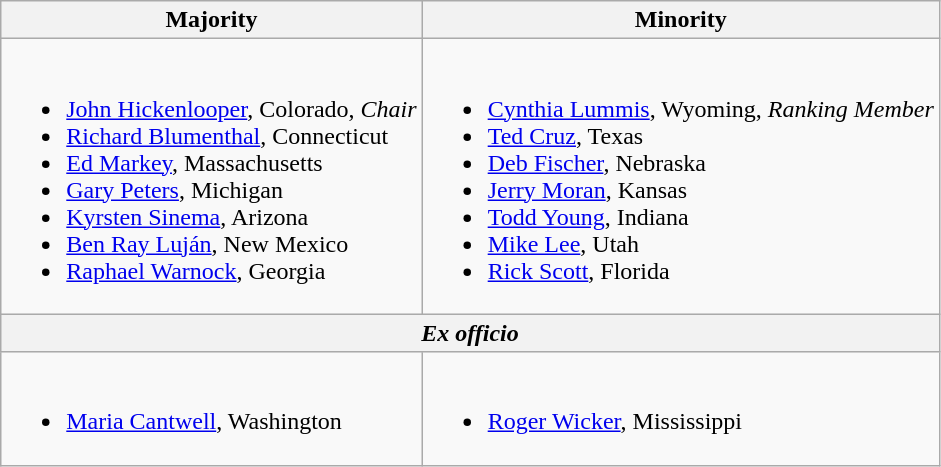<table class=wikitable>
<tr>
<th>Majority</th>
<th>Minority</th>
</tr>
<tr>
<td><br><ul><li><a href='#'>John Hickenlooper</a>, Colorado, <em>Chair</em></li><li><a href='#'>Richard Blumenthal</a>, Connecticut</li><li><a href='#'>Ed Markey</a>, Massachusetts</li><li><a href='#'>Gary Peters</a>, Michigan</li><li><a href='#'>Kyrsten Sinema</a>, Arizona</li><li><a href='#'>Ben Ray Luján</a>, New Mexico</li><li><a href='#'>Raphael Warnock</a>, Georgia</li></ul></td>
<td><br><ul><li><a href='#'>Cynthia Lummis</a>, Wyoming, <em>Ranking Member</em></li><li><a href='#'>Ted Cruz</a>, Texas</li><li><a href='#'>Deb Fischer</a>, Nebraska</li><li><a href='#'>Jerry Moran</a>, Kansas</li><li><a href='#'>Todd Young</a>, Indiana</li><li><a href='#'>Mike Lee</a>, Utah</li><li><a href='#'>Rick Scott</a>, Florida</li></ul></td>
</tr>
<tr>
<th colspan=2><em>Ex officio</em></th>
</tr>
<tr>
<td><br><ul><li><a href='#'>Maria Cantwell</a>, Washington</li></ul></td>
<td><br><ul><li><a href='#'>Roger Wicker</a>, Mississippi</li></ul></td>
</tr>
</table>
